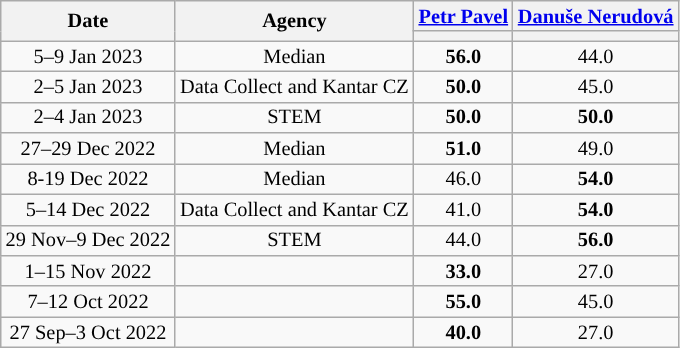<table class="wikitable" style=text-align:center;font-size:85%;line-height:14px;">
<tr>
<th rowspan="2">Date</th>
<th rowspan="2">Agency</th>
<th><a href='#'>Petr Pavel</a></th>
<th><a href='#'>Danuše Nerudová</a></th>
</tr>
<tr>
<th style="background:"></th>
<th style="background:"></th>
</tr>
<tr>
<td>5–9 Jan 2023</td>
<td>Median</td>
<td><strong>56.0</strong></td>
<td>44.0</td>
</tr>
<tr>
<td>2–5 Jan 2023</td>
<td>Data Collect and Kantar CZ</td>
<td><strong>50.0</strong></td>
<td>45.0</td>
</tr>
<tr>
<td>2–4 Jan 2023</td>
<td>STEM</td>
<td><strong>50.0</strong></td>
<td><strong>50.0</strong></td>
</tr>
<tr>
<td>27–29 Dec 2022</td>
<td>Median</td>
<td><strong>51.0</strong></td>
<td>49.0</td>
</tr>
<tr>
<td>8-19 Dec 2022</td>
<td>Median</td>
<td>46.0</td>
<td><strong>54.0</strong></td>
</tr>
<tr>
<td>5–14 Dec 2022</td>
<td>Data Collect and Kantar CZ</td>
<td>41.0</td>
<td><strong>54.0</strong></td>
</tr>
<tr>
<td>29 Nov–9 Dec 2022</td>
<td>STEM</td>
<td>44.0</td>
<td><strong>56.0</strong></td>
</tr>
<tr>
<td>1–15 Nov 2022</td>
<td></td>
<td><strong>33.0</strong></td>
<td>27.0</td>
</tr>
<tr>
<td>7–12 Oct 2022</td>
<td></td>
<td><strong>55.0</strong></td>
<td>45.0</td>
</tr>
<tr>
<td>27 Sep–3 Oct 2022</td>
<td></td>
<td><strong>40.0</strong></td>
<td>27.0</td>
</tr>
</table>
